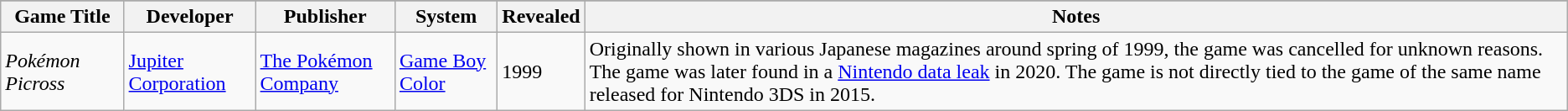<table class="wikitable">
<tr>
</tr>
<tr style="white-space:nowrap">
<th>Game Title</th>
<th>Developer</th>
<th>Publisher</th>
<th>System</th>
<th>Revealed</th>
<th>Notes</th>
</tr>
<tr>
<td><em>Pokémon Picross</em></td>
<td><a href='#'>Jupiter Corporation</a></td>
<td><a href='#'>The Pokémon Company</a></td>
<td><a href='#'>Game Boy Color</a></td>
<td>1999</td>
<td>Originally shown in various Japanese magazines around spring of 1999, the game was cancelled for unknown reasons. The game was later found in a <a href='#'>Nintendo data leak</a> in 2020. The game is not directly tied to the game of the same name released for Nintendo 3DS in 2015.</td>
</tr>
</table>
